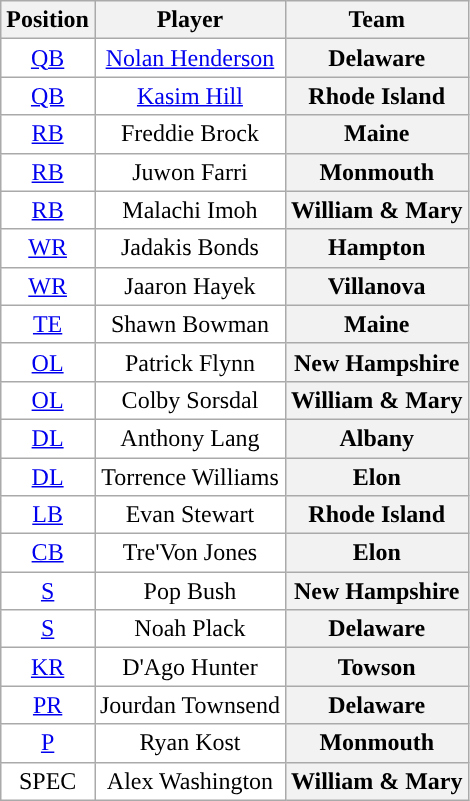<table class="wikitable sortable" border="1">
<tr>
<th>Position</th>
<th>Player</th>
<th>Team</th>
</tr>
<tr>
<td style="text-align:center; background:white"><a href='#'>QB</a></td>
<td style="text-align:center; background:white"><a href='#'>Nolan Henderson</a></td>
<th>Delaware</th>
</tr>
<tr>
<td style="text-align:center; background:white"><a href='#'>QB</a></td>
<td style="text-align:center; background:white"><a href='#'>Kasim Hill</a></td>
<th>Rhode Island</th>
</tr>
<tr>
<td style="text-align:center; background:white"><a href='#'>RB</a></td>
<td style="text-align:center; background:white">Freddie Brock</td>
<th>Maine</th>
</tr>
<tr>
<td style="text-align:center; background:white"><a href='#'>RB</a></td>
<td style="text-align:center; background:white">Juwon Farri</td>
<th>Monmouth</th>
</tr>
<tr>
<td style="text-align:center; background:white"><a href='#'>RB</a></td>
<td style="text-align:center; background:white">Malachi Imoh</td>
<th>William & Mary</th>
</tr>
<tr>
<td style="text-align:center; background:white"><a href='#'>WR</a></td>
<td style="text-align:center; background:white">Jadakis Bonds</td>
<th>Hampton</th>
</tr>
<tr>
<td style="text-align:center; background:white"><a href='#'>WR</a></td>
<td style="text-align:center; background:white">Jaaron Hayek</td>
<th>Villanova</th>
</tr>
<tr>
<td style="text-align:center; background:white"><a href='#'>TE</a></td>
<td style="text-align:center; background:white">Shawn Bowman</td>
<th>Maine</th>
</tr>
<tr>
<td style="text-align:center; background:white"><a href='#'>OL</a></td>
<td style="text-align:center; background:white">Patrick Flynn</td>
<th>New Hampshire</th>
</tr>
<tr>
<td style="text-align:center; background:white"><a href='#'>OL</a></td>
<td style="text-align:center; background:white">Colby Sorsdal</td>
<th>William & Mary</th>
</tr>
<tr>
<td style="text-align:center; background:white"><a href='#'>DL</a></td>
<td style="text-align:center; background:white">Anthony Lang</td>
<th>Albany</th>
</tr>
<tr>
<td style="text-align:center; background:white"><a href='#'>DL</a></td>
<td style="text-align:center; background:white">Torrence Williams</td>
<th>Elon</th>
</tr>
<tr>
<td style="text-align:center; background:white"><a href='#'>LB</a></td>
<td style="text-align:center; background:white">Evan Stewart</td>
<th>Rhode Island</th>
</tr>
<tr>
<td style="text-align:center; background:white"><a href='#'>CB</a></td>
<td style="text-align:center; background:white">Tre'Von Jones</td>
<th>Elon</th>
</tr>
<tr>
<td style="text-align:center; background:white"><a href='#'>S</a></td>
<td style="text-align:center; background:white">Pop Bush</td>
<th>New Hampshire</th>
</tr>
<tr>
<td style="text-align:center; background:white"><a href='#'>S</a></td>
<td style="text-align:center; background:white">Noah Plack</td>
<th>Delaware</th>
</tr>
<tr>
<td style="text-align:center; background:white"><a href='#'>KR</a></td>
<td style="text-align:center; background:white">D'Ago Hunter</td>
<th>Towson</th>
</tr>
<tr>
<td style="text-align:center; background:white"><a href='#'>PR</a></td>
<td style="text-align:center; background:white">Jourdan Townsend</td>
<th>Delaware</th>
</tr>
<tr>
<td style="text-align:center; background:white"><a href='#'>P</a></td>
<td style="text-align:center; background:white">Ryan Kost</td>
<th>Monmouth</th>
</tr>
<tr>
<td style="text-align:center; background:white">SPEC</td>
<td style="text-align:center; background:white">Alex Washington</td>
<th>William & Mary</th>
</tr>
</table>
